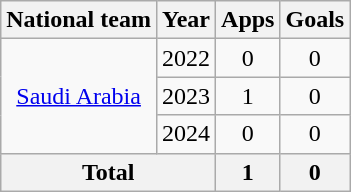<table class="wikitable" style="text-align:center">
<tr>
<th>National team</th>
<th>Year</th>
<th>Apps</th>
<th>Goals</th>
</tr>
<tr>
<td rowspan="3"><a href='#'>Saudi Arabia</a></td>
<td>2022</td>
<td>0</td>
<td>0</td>
</tr>
<tr>
<td>2023</td>
<td>1</td>
<td>0</td>
</tr>
<tr>
<td>2024</td>
<td>0</td>
<td>0</td>
</tr>
<tr>
<th colspan="2">Total</th>
<th>1</th>
<th>0</th>
</tr>
</table>
